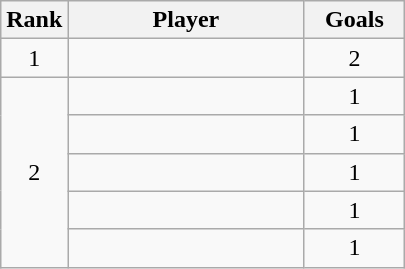<table class="wikitable sortable" style="text-align:center;">
<tr>
<th width="30">Rank</th>
<th width="150">Player</th>
<th width="60">Goals</th>
</tr>
<tr>
<td>1</td>
<td align="left"></td>
<td>2</td>
</tr>
<tr>
<td rowspan="5">2</td>
<td align="left"></td>
<td>1</td>
</tr>
<tr>
<td align="left"></td>
<td>1</td>
</tr>
<tr>
<td align="left"></td>
<td>1</td>
</tr>
<tr>
<td align="left"></td>
<td>1</td>
</tr>
<tr>
<td align="left"></td>
<td>1</td>
</tr>
</table>
